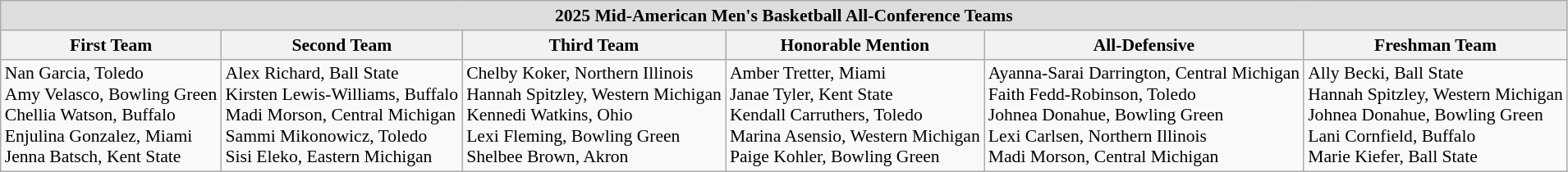<table class="wikitable" style="white-space:nowrap; font-size:90%;">
<tr>
<td colspan="7" style="text-align:center; background:#ddd;"><strong>2025 Mid-American Men's Basketball All-Conference Teams</strong></td>
</tr>
<tr>
<th>First Team</th>
<th>Second Team</th>
<th>Third Team</th>
<th>Honorable Mention</th>
<th>All-Defensive</th>
<th>Freshman Team</th>
</tr>
<tr>
<td>Nan Garcia, Toledo<br>Amy Velasco, Bowling Green<br>Chellia Watson, Buffalo<br>Enjulina Gonzalez, Miami<br>Jenna Batsch, Kent State</td>
<td>Alex Richard, Ball State<br>Kirsten Lewis-Williams, Buffalo<br>Madi Morson, Central Michigan<br>Sammi Mikonowicz, Toledo<br>Sisi Eleko, Eastern Michigan</td>
<td>Chelby Koker, Northern Illinois<br>Hannah Spitzley, Western Michigan<br>Kennedi Watkins, Ohio<br>Lexi Fleming, Bowling Green<br>Shelbee Brown, Akron</td>
<td>Amber Tretter, Miami<br>Janae Tyler, Kent State<br>Kendall Carruthers, Toledo<br>Marina Asensio, Western Michigan<br>Paige Kohler, Bowling Green</td>
<td>Ayanna-Sarai Darrington, Central Michigan<br>Faith Fedd-Robinson, Toledo<br>Johnea Donahue, Bowling Green<br>Lexi Carlsen, Northern Illinois<br>Madi Morson, Central Michigan</td>
<td>Ally Becki, Ball State<br>Hannah Spitzley, Western Michigan<br>Johnea Donahue, Bowling Green<br>Lani Cornfield, Buffalo<br>Marie Kiefer, Ball State</td>
</tr>
</table>
